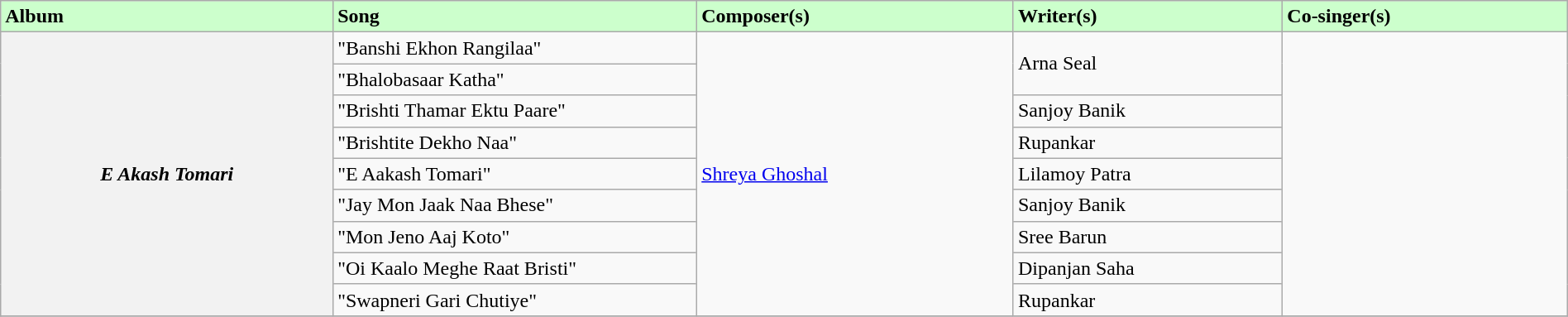<table class="wikitable plainrowheaders" width="100%" textcolor:#000;">
<tr style="background:#cfc; text-align:"center;">
<td scope="col" width=21%><strong>Album</strong></td>
<td scope="col" width=23%><strong>Song</strong></td>
<td scope="col" width=20%><strong>Composer(s)</strong></td>
<td scope="col" width=17%><strong>Writer(s)</strong></td>
<td scope="col" width=18%><strong>Co-singer(s)</strong></td>
</tr>
<tr>
<th scope="row" rowspan="9"><em>E Akash Tomari</em></th>
<td>"Banshi Ekhon Rangilaa"</td>
<td rowspan="9"><a href='#'>Shreya Ghoshal</a></td>
<td rowspan="2">Arna Seal</td>
<td rowspan="9"></td>
</tr>
<tr>
<td>"Bhalobasaar Katha"</td>
</tr>
<tr>
<td>"Brishti Thamar Ektu Paare"</td>
<td>Sanjoy Banik</td>
</tr>
<tr>
<td>"Brishtite Dekho Naa"</td>
<td>Rupankar</td>
</tr>
<tr>
<td>"E Aakash Tomari"</td>
<td>Lilamoy Patra</td>
</tr>
<tr>
<td>"Jay Mon Jaak Naa Bhese"</td>
<td>Sanjoy Banik</td>
</tr>
<tr>
<td>"Mon Jeno Aaj Koto"</td>
<td>Sree Barun</td>
</tr>
<tr>
<td>"Oi Kaalo Meghe Raat Bristi"</td>
<td>Dipanjan Saha</td>
</tr>
<tr>
<td>"Swapneri Gari Chutiye"</td>
<td>Rupankar</td>
</tr>
<tr>
</tr>
</table>
